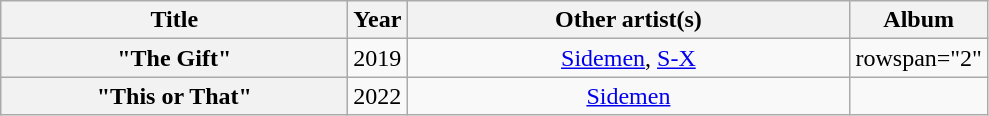<table class="wikitable plainrowheaders" style="text-align:center;">
<tr>
<th rowspan="1.5" scope="col" style="width:14em;">Title</th>
<th scope="col" style="width:1em;">Year</th>
<th scope="col" style="width:18em;">Other artist(s)</th>
<th scope="col">Album</th>
</tr>
<tr>
<th scope="row">"The Gift"</th>
<td>2019</td>
<td><a href='#'>Sidemen</a>, <a href='#'>S-X</a></td>
<td>rowspan="2" </td>
</tr>
<tr>
<th scope="row">"This or That"</th>
<td>2022</td>
<td><a href='#'>Sidemen</a></td>
</tr>
</table>
